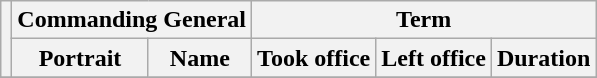<table class="wikitable sortable">
<tr>
<th rowspan=2></th>
<th colspan=2>Commanding General</th>
<th colspan=3>Term</th>
</tr>
<tr>
<th>Portrait</th>
<th>Name</th>
<th>Took office</th>
<th>Left office</th>
<th>Duration</th>
</tr>
<tr>
</tr>
</table>
